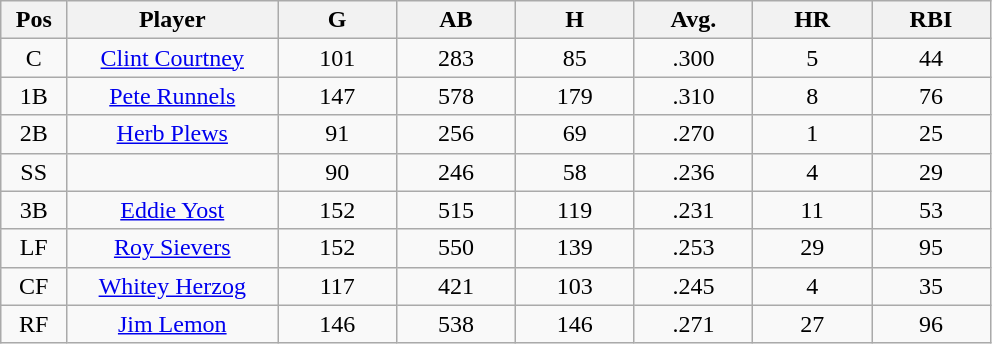<table class="wikitable sortable">
<tr>
<th bgcolor="#DDDDFF" width="5%">Pos</th>
<th bgcolor="#DDDDFF" width="16%">Player</th>
<th bgcolor="#DDDDFF" width="9%">G</th>
<th bgcolor="#DDDDFF" width="9%">AB</th>
<th bgcolor="#DDDDFF" width="9%">H</th>
<th bgcolor="#DDDDFF" width="9%">Avg.</th>
<th bgcolor="#DDDDFF" width="9%">HR</th>
<th bgcolor="#DDDDFF" width="9%">RBI</th>
</tr>
<tr align="center">
<td>C</td>
<td><a href='#'>Clint Courtney</a></td>
<td>101</td>
<td>283</td>
<td>85</td>
<td>.300</td>
<td>5</td>
<td>44</td>
</tr>
<tr align="center">
<td>1B</td>
<td><a href='#'>Pete Runnels</a></td>
<td>147</td>
<td>578</td>
<td>179</td>
<td>.310</td>
<td>8</td>
<td>76</td>
</tr>
<tr align="center">
<td>2B</td>
<td><a href='#'>Herb Plews</a></td>
<td>91</td>
<td>256</td>
<td>69</td>
<td>.270</td>
<td>1</td>
<td>25</td>
</tr>
<tr align="center">
<td>SS</td>
<td></td>
<td>90</td>
<td>246</td>
<td>58</td>
<td>.236</td>
<td>4</td>
<td>29</td>
</tr>
<tr align="center">
<td>3B</td>
<td><a href='#'>Eddie Yost</a></td>
<td>152</td>
<td>515</td>
<td>119</td>
<td>.231</td>
<td>11</td>
<td>53</td>
</tr>
<tr align="center">
<td>LF</td>
<td><a href='#'>Roy Sievers</a></td>
<td>152</td>
<td>550</td>
<td>139</td>
<td>.253</td>
<td>29</td>
<td>95</td>
</tr>
<tr align="center">
<td>CF</td>
<td><a href='#'>Whitey Herzog</a></td>
<td>117</td>
<td>421</td>
<td>103</td>
<td>.245</td>
<td>4</td>
<td>35</td>
</tr>
<tr align="center">
<td>RF</td>
<td><a href='#'>Jim Lemon</a></td>
<td>146</td>
<td>538</td>
<td>146</td>
<td>.271</td>
<td>27</td>
<td>96</td>
</tr>
</table>
